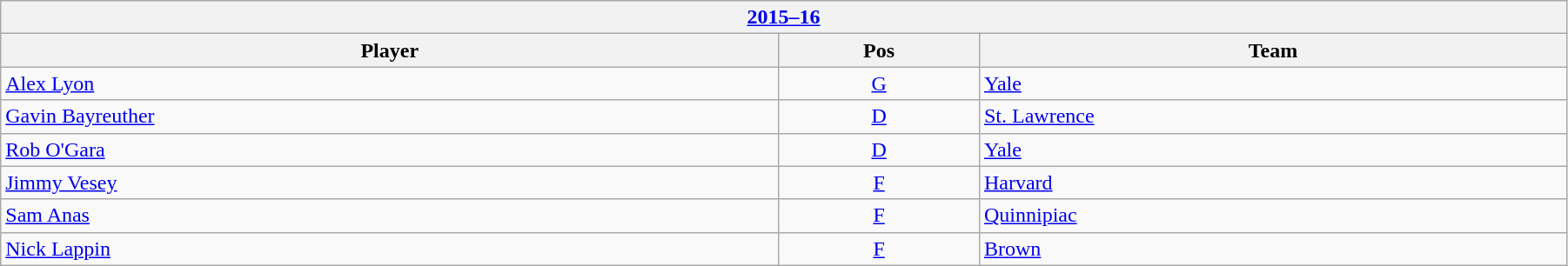<table class="wikitable" width=95%>
<tr>
<th colspan=3><a href='#'>2015–16</a></th>
</tr>
<tr>
<th>Player</th>
<th>Pos</th>
<th>Team</th>
</tr>
<tr>
<td><a href='#'>Alex Lyon</a></td>
<td align=center><a href='#'>G</a></td>
<td><a href='#'>Yale</a></td>
</tr>
<tr>
<td><a href='#'>Gavin Bayreuther</a></td>
<td align=center><a href='#'>D</a></td>
<td><a href='#'>St. Lawrence</a></td>
</tr>
<tr>
<td><a href='#'>Rob O'Gara</a></td>
<td align=center><a href='#'>D</a></td>
<td><a href='#'>Yale</a></td>
</tr>
<tr>
<td><a href='#'>Jimmy Vesey</a></td>
<td align=center><a href='#'>F</a></td>
<td><a href='#'>Harvard</a></td>
</tr>
<tr>
<td><a href='#'>Sam Anas</a></td>
<td align=center><a href='#'>F</a></td>
<td><a href='#'>Quinnipiac</a></td>
</tr>
<tr>
<td><a href='#'>Nick Lappin</a></td>
<td align=center><a href='#'>F</a></td>
<td><a href='#'>Brown</a></td>
</tr>
</table>
